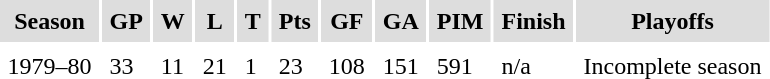<table cellpadding=5>
<tr bgcolor="#dddddd">
<th>Season</th>
<th>GP</th>
<th>W</th>
<th>L</th>
<th>T</th>
<th>Pts</th>
<th>GF</th>
<th>GA</th>
<th>PIM</th>
<th>Finish</th>
<th>Playoffs</th>
</tr>
<tr>
<td>1979–80</td>
<td>33</td>
<td>11</td>
<td>21</td>
<td>1</td>
<td>23</td>
<td>108</td>
<td>151</td>
<td>591</td>
<td>n/a</td>
<td>Incomplete season</td>
</tr>
</table>
